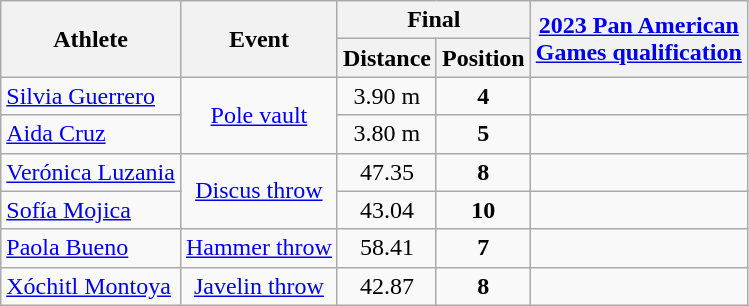<table class="wikitable">
<tr>
<th rowspan="2">Athlete</th>
<th rowspan="2">Event</th>
<th colspan="2">Final</th>
<th rowspan="2"><a href='#'>2023 Pan American <br> Games qualification</a></th>
</tr>
<tr>
<th>Distance</th>
<th>Position</th>
</tr>
<tr align="center">
<td align="left"><a href='#'>Silvia Guerrero</a></td>
<td rowspan="2"><a href='#'>Pole vault</a></td>
<td>3.90 m</td>
<td><strong>4</strong></td>
<td></td>
</tr>
<tr align="center">
<td align="left"><a href='#'>Aida Cruz</a></td>
<td>3.80 m</td>
<td><strong>5</strong></td>
<td></td>
</tr>
<tr align="center">
<td align="left"><a href='#'>Verónica Luzania</a></td>
<td rowspan="2"><a href='#'>Discus throw</a></td>
<td>47.35</td>
<td><strong>8</strong></td>
<td></td>
</tr>
<tr align="center">
<td align="left"><a href='#'>Sofía Mojica</a></td>
<td>43.04</td>
<td><strong>10</strong></td>
<td></td>
</tr>
<tr align="center">
<td align="left"><a href='#'>Paola Bueno</a></td>
<td><a href='#'>Hammer throw</a></td>
<td>58.41</td>
<td><strong>7</strong></td>
<td></td>
</tr>
<tr align="center">
<td align="left"><a href='#'>Xóchitl Montoya</a></td>
<td><a href='#'>Javelin throw</a></td>
<td>42.87</td>
<td><strong>8</strong></td>
<td></td>
</tr>
</table>
